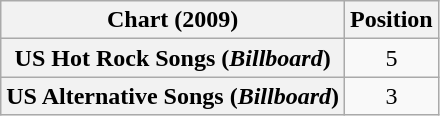<table class="wikitable sortable plainrowheaders" style="text-align:center">
<tr>
<th scope="col">Chart (2009)</th>
<th scope="col">Position</th>
</tr>
<tr>
<th scope="row">US Hot Rock Songs (<em>Billboard</em>)</th>
<td>5</td>
</tr>
<tr>
<th scope="row">US Alternative Songs (<em>Billboard</em>)</th>
<td>3</td>
</tr>
</table>
